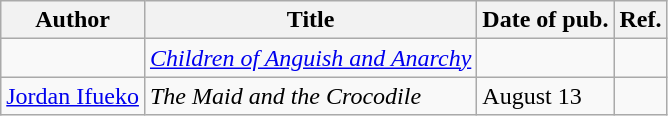<table class="wikitable sortable">
<tr>
<th>Author</th>
<th>Title</th>
<th>Date of pub.</th>
<th>Ref.</th>
</tr>
<tr>
<td></td>
<td><em><a href='#'>Children of Anguish and Anarchy</a></em></td>
<td></td>
<td></td>
</tr>
<tr>
<td><a href='#'>Jordan Ifueko</a></td>
<td><em>The Maid and the Crocodile</em></td>
<td>August 13</td>
<td></td>
</tr>
</table>
